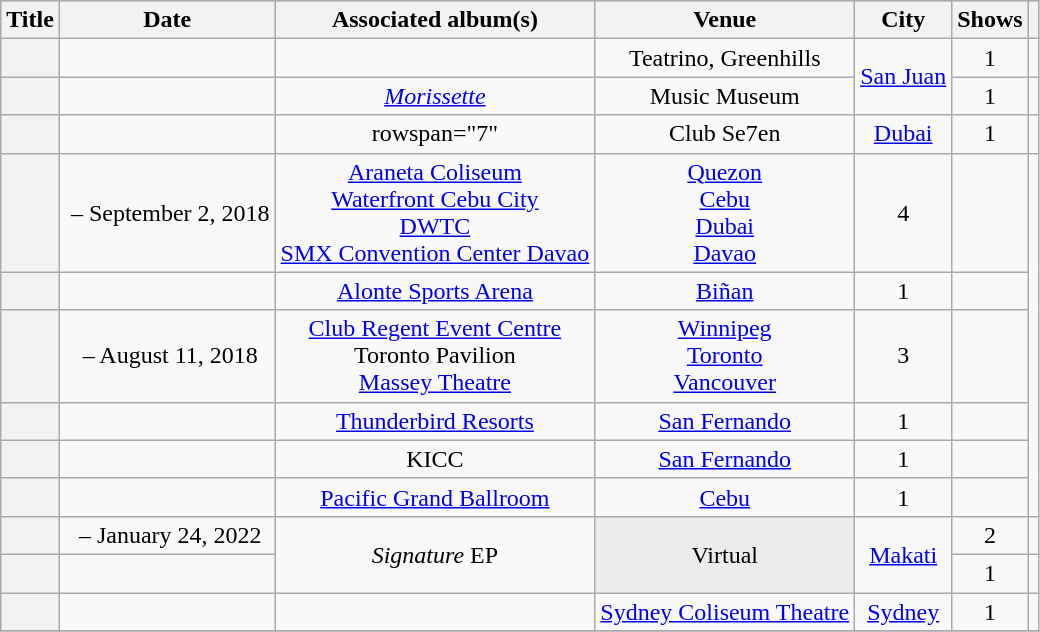<table class="wikitable sortable plainrowheaders sortable" style="text-align:center;">
<tr style="background:#ccc; text-align:center;">
<th scope="col">Title</th>
<th scope="col">Date</th>
<th scope="col">Associated album(s)</th>
<th scope="col">Venue</th>
<th scope="col">City</th>
<th scope="col">Shows</th>
<th scope="col" class="unsortable"></th>
</tr>
<tr>
<th scope="row"></th>
<td></td>
<td></td>
<td>Teatrino, Greenhills</td>
<td rowspan="2"><a href='#'>San Juan</a></td>
<td>1</td>
<td></td>
</tr>
<tr>
<th scope="row"></th>
<td></td>
<td><em><a href='#'>Morissette</a></em></td>
<td>Music Museum</td>
<td>1</td>
<td></td>
</tr>
<tr>
<th scope="row"></th>
<td></td>
<td>rowspan="7" </td>
<td>Club Se7en</td>
<td><a href='#'>Dubai</a></td>
<td>1</td>
<td></td>
</tr>
<tr>
<th scope="row"></th>
<td> – September 2, 2018</td>
<td><a href='#'>Araneta Coliseum</a><br><a href='#'>Waterfront Cebu City</a><br><a href='#'>DWTC</a><br><a href='#'>SMX Convention Center Davao</a></td>
<td><a href='#'>Quezon</a><br><a href='#'>Cebu</a><br><a href='#'>Dubai</a><br><a href='#'>Davao</a></td>
<td>4</td>
<td></td>
</tr>
<tr>
<th scope="row"></th>
<td></td>
<td><a href='#'>Alonte Sports Arena</a></td>
<td><a href='#'>Biñan</a></td>
<td>1</td>
<td></td>
</tr>
<tr>
<th scope="row"></th>
<td> – August 11, 2018</td>
<td><a href='#'>Club Regent Event Centre</a><br>Toronto Pavilion<br><a href='#'>Massey Theatre</a></td>
<td><a href='#'>Winnipeg</a><br><a href='#'>Toronto</a><br><a href='#'>Vancouver</a></td>
<td>3</td>
<td></td>
</tr>
<tr>
<th scope="row"></th>
<td></td>
<td><a href='#'>Thunderbird Resorts</a></td>
<td><a href='#'>San Fernando</a></td>
<td>1</td>
<td></td>
</tr>
<tr>
<th scope="row"></th>
<td></td>
<td>KICC</td>
<td><a href='#'>San Fernando</a></td>
<td>1</td>
<td></td>
</tr>
<tr>
<th scope="row"></th>
<td></td>
<td><a href='#'>Pacific Grand Ballroom</a></td>
<td><a href='#'>Cebu</a></td>
<td>1</td>
<td></td>
</tr>
<tr>
<th scope="row"></th>
<td> – January 24, 2022</td>
<td rowspan="2"><em>Signature</em> EP</td>
<td rowspan="2" style="background:#ECECEC;">Virtual</td>
<td rowspan="2"><a href='#'>Makati</a></td>
<td>2</td>
<td></td>
</tr>
<tr>
<th scope="row"></th>
<td></td>
<td>1</td>
<td></td>
</tr>
<tr>
<th scope="row"></th>
<td></td>
<td></td>
<td><a href='#'>Sydney Coliseum Theatre</a></td>
<td><a href='#'>Sydney</a></td>
<td>1</td>
<td></td>
</tr>
<tr>
</tr>
</table>
